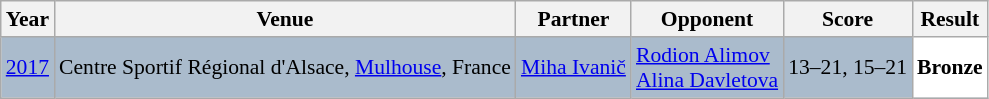<table class="sortable wikitable" style="font-size: 90%;">
<tr>
<th>Year</th>
<th>Venue</th>
<th>Partner</th>
<th>Opponent</th>
<th>Score</th>
<th>Result</th>
</tr>
<tr style="background:#AABBCC">
<td align="center"><a href='#'>2017</a></td>
<td align="left">Centre Sportif Régional d'Alsace, <a href='#'>Mulhouse</a>, France</td>
<td align="left"> <a href='#'>Miha Ivanič</a></td>
<td align="left"> <a href='#'>Rodion Alimov</a><br> <a href='#'>Alina Davletova</a></td>
<td align="left">13–21, 15–21</td>
<td style="text-align:left; background:white"> <strong>Bronze</strong></td>
</tr>
</table>
